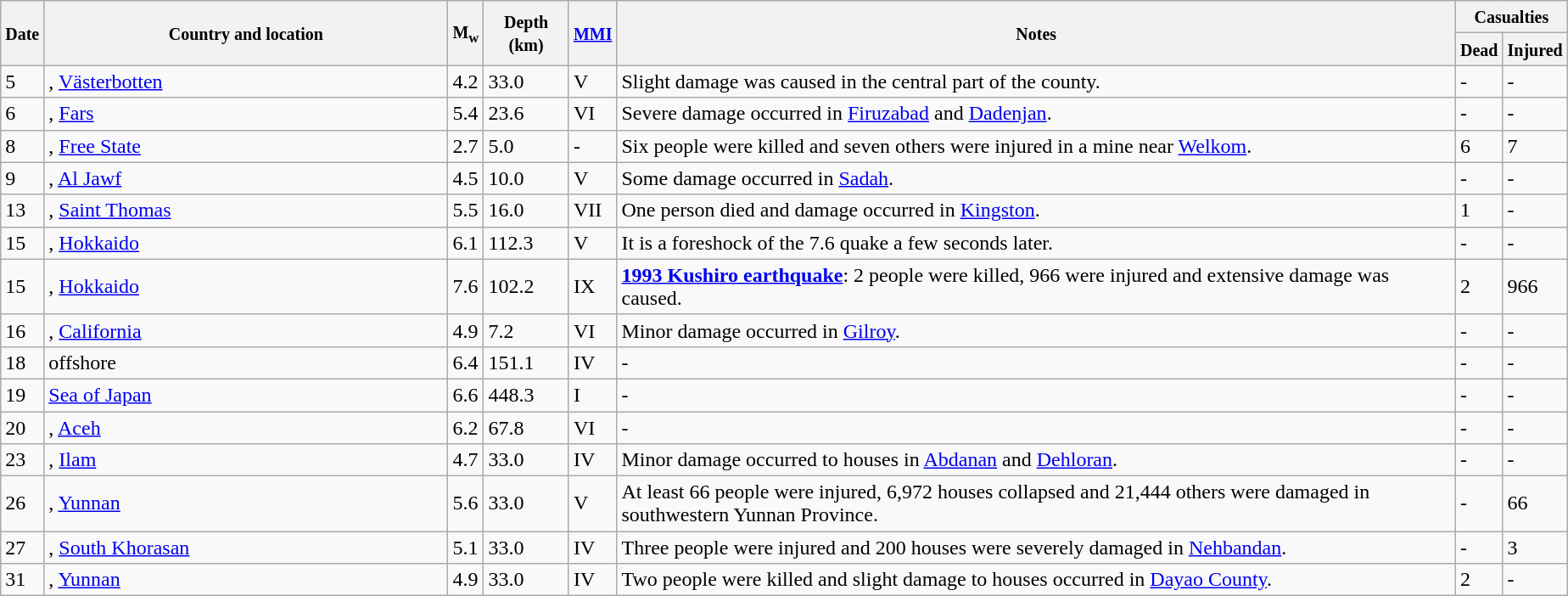<table class="wikitable sortable" style="border:1px black; margin-left:1em;">
<tr>
<th rowspan="2"><small>Date</small></th>
<th rowspan="2" style="width: 310px"><small>Country and location</small></th>
<th rowspan="2"><small>M<sub>w</sub></small></th>
<th rowspan="2"><small>Depth (km)</small></th>
<th rowspan="2"><small><a href='#'>MMI</a></small></th>
<th rowspan="2" class="unsortable"><small>Notes</small></th>
<th colspan="2"><small>Casualties</small></th>
</tr>
<tr>
<th><small>Dead</small></th>
<th><small>Injured</small></th>
</tr>
<tr>
<td>5</td>
<td>, <a href='#'>Västerbotten</a></td>
<td>4.2</td>
<td>33.0</td>
<td>V</td>
<td>Slight damage was caused in the central part of the county.</td>
<td>-</td>
<td>-</td>
</tr>
<tr>
<td>6</td>
<td>, <a href='#'>Fars</a></td>
<td>5.4</td>
<td>23.6</td>
<td>VI</td>
<td>Severe damage occurred in <a href='#'>Firuzabad</a> and <a href='#'>Dadenjan</a>.</td>
<td>-</td>
<td>-</td>
</tr>
<tr>
<td>8</td>
<td>, <a href='#'>Free State</a></td>
<td>2.7</td>
<td>5.0</td>
<td>-</td>
<td>Six people were killed and seven others were injured in a mine near <a href='#'>Welkom</a>.</td>
<td>6</td>
<td>7</td>
</tr>
<tr>
<td>9</td>
<td>, <a href='#'>Al Jawf</a></td>
<td>4.5</td>
<td>10.0</td>
<td>V</td>
<td>Some damage occurred in <a href='#'>Sadah</a>.</td>
<td>-</td>
<td>-</td>
</tr>
<tr>
<td>13</td>
<td>, <a href='#'>Saint Thomas</a></td>
<td>5.5</td>
<td>16.0</td>
<td>VII</td>
<td>One person died and damage occurred in <a href='#'>Kingston</a>.</td>
<td>1</td>
<td>-</td>
</tr>
<tr>
<td>15</td>
<td>, <a href='#'>Hokkaido</a></td>
<td>6.1</td>
<td>112.3</td>
<td>V</td>
<td>It is a foreshock of the 7.6 quake a few seconds later.</td>
<td>-</td>
<td>-</td>
</tr>
<tr>
<td>15</td>
<td>, <a href='#'>Hokkaido</a></td>
<td>7.6</td>
<td>102.2</td>
<td>IX</td>
<td><strong><a href='#'>1993 Kushiro earthquake</a></strong>: 2 people were killed, 966 were injured and extensive damage was caused.</td>
<td>2</td>
<td>966</td>
</tr>
<tr>
<td>16</td>
<td>, <a href='#'>California</a></td>
<td>4.9</td>
<td>7.2</td>
<td>VI</td>
<td>Minor damage occurred in <a href='#'>Gilroy</a>.</td>
<td>-</td>
<td>-</td>
</tr>
<tr>
<td>18</td>
<td> offshore</td>
<td>6.4</td>
<td>151.1</td>
<td>IV</td>
<td>-</td>
<td>-</td>
<td>-</td>
</tr>
<tr>
<td>19</td>
<td><a href='#'>Sea of Japan</a></td>
<td>6.6</td>
<td>448.3</td>
<td>I</td>
<td>-</td>
<td>-</td>
<td>-</td>
</tr>
<tr>
<td>20</td>
<td>, <a href='#'>Aceh</a></td>
<td>6.2</td>
<td>67.8</td>
<td>VI</td>
<td>-</td>
<td>-</td>
<td>-</td>
</tr>
<tr>
<td>23</td>
<td>, <a href='#'>Ilam</a></td>
<td>4.7</td>
<td>33.0</td>
<td>IV</td>
<td>Minor damage occurred to houses in <a href='#'>Abdanan</a> and <a href='#'>Dehloran</a>.</td>
<td>-</td>
<td>-</td>
</tr>
<tr>
<td>26</td>
<td>, <a href='#'>Yunnan</a></td>
<td>5.6</td>
<td>33.0</td>
<td>V</td>
<td>At least 66 people were injured, 6,972 houses collapsed and 21,444 others were damaged in southwestern Yunnan Province.</td>
<td>-</td>
<td>66</td>
</tr>
<tr>
<td>27</td>
<td>, <a href='#'>South Khorasan</a></td>
<td>5.1</td>
<td>33.0</td>
<td>IV</td>
<td>Three people were injured and 200 houses were severely damaged in <a href='#'>Nehbandan</a>.</td>
<td>-</td>
<td>3</td>
</tr>
<tr>
<td>31</td>
<td>, <a href='#'>Yunnan</a></td>
<td>4.9</td>
<td>33.0</td>
<td>IV</td>
<td>Two people were killed and slight damage to houses occurred in <a href='#'>Dayao County</a>.</td>
<td>2</td>
<td>-</td>
</tr>
<tr>
</tr>
</table>
